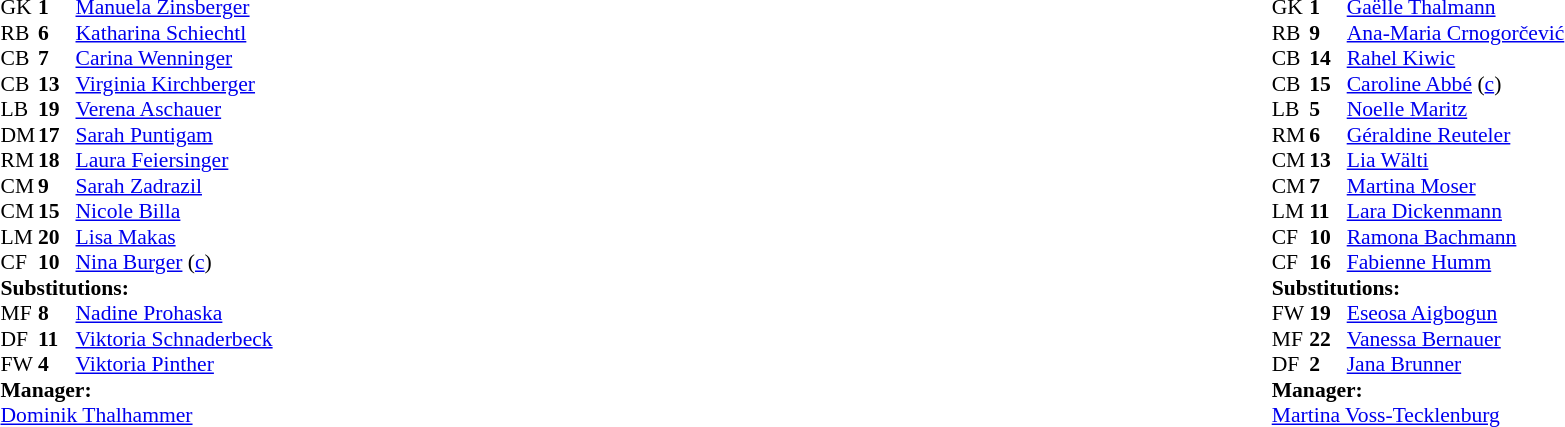<table width="100%">
<tr>
<td valign="top" width="40%"><br><table style="font-size:90%" cellspacing="0" cellpadding="0">
<tr>
<th width=25></th>
<th width=25></th>
</tr>
<tr>
<td>GK</td>
<td><strong>1</strong></td>
<td><a href='#'>Manuela Zinsberger</a></td>
</tr>
<tr>
<td>RB</td>
<td><strong>6</strong></td>
<td><a href='#'>Katharina Schiechtl</a></td>
<td></td>
<td></td>
</tr>
<tr>
<td>CB</td>
<td><strong>7</strong></td>
<td><a href='#'>Carina Wenninger</a></td>
</tr>
<tr>
<td>CB</td>
<td><strong>13</strong></td>
<td><a href='#'>Virginia Kirchberger</a></td>
<td></td>
</tr>
<tr>
<td>LB</td>
<td><strong>19</strong></td>
<td><a href='#'>Verena Aschauer</a></td>
</tr>
<tr>
<td>DM</td>
<td><strong>17</strong></td>
<td><a href='#'>Sarah Puntigam</a></td>
</tr>
<tr>
<td>RM</td>
<td><strong>18</strong></td>
<td><a href='#'>Laura Feiersinger</a></td>
</tr>
<tr>
<td>CM</td>
<td><strong>9</strong></td>
<td><a href='#'>Sarah Zadrazil</a></td>
</tr>
<tr>
<td>CM</td>
<td><strong>15</strong></td>
<td><a href='#'>Nicole Billa</a></td>
<td></td>
<td></td>
</tr>
<tr>
<td>LM</td>
<td><strong>20</strong></td>
<td><a href='#'>Lisa Makas</a></td>
<td></td>
<td></td>
</tr>
<tr>
<td>CF</td>
<td><strong>10</strong></td>
<td><a href='#'>Nina Burger</a> (<a href='#'>c</a>)</td>
<td></td>
</tr>
<tr>
<td colspan=3><strong>Substitutions:</strong></td>
</tr>
<tr>
<td>MF</td>
<td><strong>8</strong></td>
<td><a href='#'>Nadine Prohaska</a></td>
<td></td>
<td></td>
</tr>
<tr>
<td>DF</td>
<td><strong>11</strong></td>
<td><a href='#'>Viktoria Schnaderbeck</a></td>
<td></td>
<td></td>
</tr>
<tr>
<td>FW</td>
<td><strong>4</strong></td>
<td><a href='#'>Viktoria Pinther</a></td>
<td></td>
<td></td>
</tr>
<tr>
<td colspan=3><strong>Manager:</strong></td>
</tr>
<tr>
<td colspan=3><a href='#'>Dominik Thalhammer</a></td>
</tr>
</table>
</td>
<td valign="top"></td>
<td valign="top" width="50%"><br><table style="font-size:90%; margin:auto" cellspacing="0" cellpadding="0">
<tr>
<th width=25></th>
<th width=25></th>
</tr>
<tr>
<td>GK</td>
<td><strong>1</strong></td>
<td><a href='#'>Gaëlle Thalmann</a></td>
</tr>
<tr>
<td>RB</td>
<td><strong>9</strong></td>
<td><a href='#'>Ana-Maria Crnogorčević</a></td>
</tr>
<tr>
<td>CB</td>
<td><strong>14</strong></td>
<td><a href='#'>Rahel Kiwic</a></td>
<td></td>
</tr>
<tr>
<td>CB</td>
<td><strong>15</strong></td>
<td><a href='#'>Caroline Abbé</a> (<a href='#'>c</a>)</td>
<td></td>
<td></td>
</tr>
<tr>
<td>LB</td>
<td><strong>5</strong></td>
<td><a href='#'>Noelle Maritz</a></td>
</tr>
<tr>
<td>RM</td>
<td><strong>6</strong></td>
<td><a href='#'>Géraldine Reuteler</a></td>
<td></td>
<td></td>
</tr>
<tr>
<td>CM</td>
<td><strong>13</strong></td>
<td><a href='#'>Lia Wälti</a></td>
</tr>
<tr>
<td>CM</td>
<td><strong>7</strong></td>
<td><a href='#'>Martina Moser</a></td>
</tr>
<tr>
<td>LM</td>
<td><strong>11</strong></td>
<td><a href='#'>Lara Dickenmann</a></td>
</tr>
<tr>
<td>CF</td>
<td><strong>10</strong></td>
<td><a href='#'>Ramona Bachmann</a></td>
</tr>
<tr>
<td>CF</td>
<td><strong>16</strong></td>
<td><a href='#'>Fabienne Humm</a></td>
<td></td>
<td></td>
</tr>
<tr>
<td colspan=3><strong>Substitutions:</strong></td>
</tr>
<tr>
<td>FW</td>
<td><strong>19</strong></td>
<td><a href='#'>Eseosa Aigbogun</a></td>
<td></td>
<td></td>
</tr>
<tr>
<td>MF</td>
<td><strong>22</strong></td>
<td><a href='#'>Vanessa Bernauer</a></td>
<td></td>
<td></td>
</tr>
<tr>
<td>DF</td>
<td><strong>2</strong></td>
<td><a href='#'>Jana Brunner</a></td>
<td></td>
<td></td>
</tr>
<tr>
<td colspan=3><strong>Manager:</strong></td>
</tr>
<tr>
<td colspan=3> <a href='#'>Martina Voss-Tecklenburg</a></td>
</tr>
</table>
</td>
</tr>
</table>
